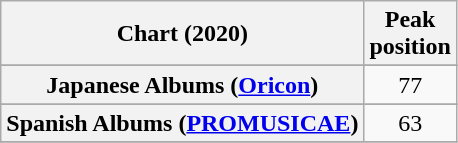<table class="wikitable sortable plainrowheaders" style="text-align:center">
<tr>
<th scope="col">Chart (2020)</th>
<th scope="col">Peak<br>position</th>
</tr>
<tr>
</tr>
<tr>
</tr>
<tr>
</tr>
<tr>
<th scope="row">Japanese Albums (<a href='#'>Oricon</a>)</th>
<td>77</td>
</tr>
<tr>
</tr>
<tr>
<th scope="row">Spanish Albums (<a href='#'>PROMUSICAE</a>)</th>
<td>63</td>
</tr>
<tr>
</tr>
</table>
